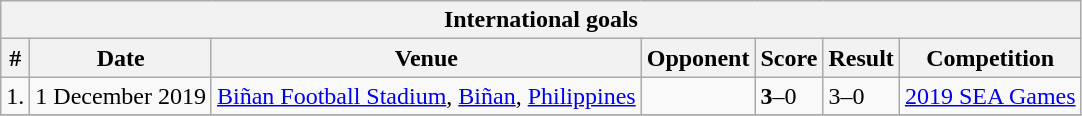<table class="wikitable">
<tr>
<th colspan="8">International goals</th>
</tr>
<tr>
<th>#</th>
<th>Date</th>
<th>Venue</th>
<th>Opponent</th>
<th>Score</th>
<th>Result</th>
<th>Competition</th>
</tr>
<tr>
<td>1.</td>
<td>1 December 2019</td>
<td><a href='#'>Biñan Football Stadium</a>, <a href='#'>Biñan</a>, <a href='#'>Philippines</a></td>
<td></td>
<td><strong>3</strong>–0</td>
<td>3–0</td>
<td><a href='#'>2019 SEA Games</a></td>
</tr>
<tr>
</tr>
</table>
